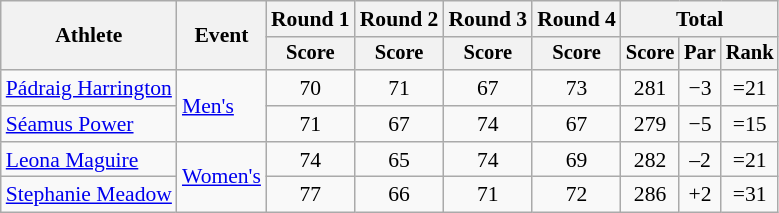<table class=wikitable style="font-size:90%;">
<tr>
<th rowspan=2>Athlete</th>
<th rowspan=2>Event</th>
<th>Round 1</th>
<th>Round 2</th>
<th>Round 3</th>
<th>Round 4</th>
<th colspan=3>Total</th>
</tr>
<tr style="font-size:95%">
<th>Score</th>
<th>Score</th>
<th>Score</th>
<th>Score</th>
<th>Score</th>
<th>Par</th>
<th>Rank</th>
</tr>
<tr align=center>
<td align=left><a href='#'>Pádraig Harrington</a></td>
<td align=left rowspan=2><a href='#'>Men's</a></td>
<td>70</td>
<td>71</td>
<td>67</td>
<td>73</td>
<td>281</td>
<td>−3</td>
<td>=21</td>
</tr>
<tr align=center>
<td align=left><a href='#'>Séamus Power</a></td>
<td>71</td>
<td>67</td>
<td>74</td>
<td>67</td>
<td>279</td>
<td>−5</td>
<td>=15</td>
</tr>
<tr align=center>
<td align=left><a href='#'>Leona Maguire</a></td>
<td align=left rowspan=2><a href='#'>Women's</a></td>
<td>74</td>
<td>65</td>
<td>74</td>
<td>69</td>
<td>282</td>
<td>–2</td>
<td>=21</td>
</tr>
<tr align=center>
<td align=left><a href='#'>Stephanie Meadow</a></td>
<td>77</td>
<td>66</td>
<td>71</td>
<td>72</td>
<td>286</td>
<td>+2</td>
<td>=31</td>
</tr>
</table>
